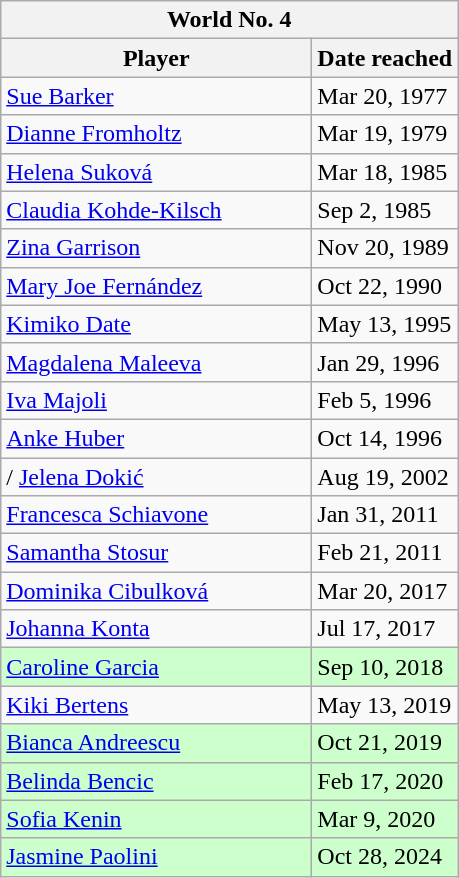<table class="wikitable" style="display:inline-table">
<tr>
<th colspan=2>World No. 4</th>
</tr>
<tr>
<th width="200">Player</th>
<th>Date reached</th>
</tr>
<tr>
<td> <a href='#'>Sue Barker</a></td>
<td>Mar 20, 1977</td>
</tr>
<tr>
<td> <a href='#'>Dianne Fromholtz</a></td>
<td>Mar 19, 1979</td>
</tr>
<tr>
<td> <a href='#'>Helena Suková</a></td>
<td>Mar 18, 1985</td>
</tr>
<tr>
<td> <a href='#'>Claudia Kohde-Kilsch</a></td>
<td>Sep 2, 1985</td>
</tr>
<tr>
<td> <a href='#'>Zina Garrison</a></td>
<td>Nov 20, 1989</td>
</tr>
<tr>
<td> <a href='#'>Mary Joe Fernández</a></td>
<td>Oct 22, 1990</td>
</tr>
<tr>
<td> <a href='#'>Kimiko Date</a></td>
<td>May 13, 1995</td>
</tr>
<tr>
<td> <a href='#'>Magdalena Maleeva</a></td>
<td>Jan 29, 1996</td>
</tr>
<tr>
<td> <a href='#'>Iva Majoli</a></td>
<td>Feb 5, 1996</td>
</tr>
<tr>
<td> <a href='#'>Anke Huber</a></td>
<td>Oct 14, 1996</td>
</tr>
<tr>
<td>/ <a href='#'>Jelena Dokić</a></td>
<td>Aug 19, 2002</td>
</tr>
<tr>
<td> <a href='#'>Francesca Schiavone</a></td>
<td>Jan 31, 2011</td>
</tr>
<tr>
<td> <a href='#'>Samantha Stosur</a></td>
<td>Feb 21, 2011</td>
</tr>
<tr>
<td> <a href='#'>Dominika Cibulková</a></td>
<td>Mar 20, 2017</td>
</tr>
<tr>
<td> <a href='#'>Johanna Konta</a></td>
<td>Jul 17, 2017</td>
</tr>
<tr bgcolor=ccffcc>
<td> <a href='#'>Caroline Garcia</a></td>
<td>Sep 10, 2018</td>
</tr>
<tr>
<td> <a href='#'>Kiki Bertens</a></td>
<td>May 13, 2019</td>
</tr>
<tr bgcolor=ccffcc>
<td> <a href='#'>Bianca Andreescu</a></td>
<td>Oct 21, 2019</td>
</tr>
<tr bgcolor=ccffcc>
<td> <a href='#'>Belinda Bencic</a></td>
<td>Feb 17, 2020</td>
</tr>
<tr bgcolor=ccffcc>
<td> <a href='#'>Sofia Kenin</a></td>
<td>Mar 9, 2020</td>
</tr>
<tr bgcolor=ccffcc>
<td> <a href='#'>Jasmine Paolini</a></td>
<td>Oct 28, 2024</td>
</tr>
</table>
